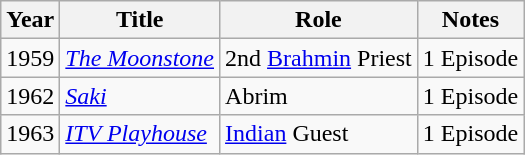<table class="wikitable sortable">
<tr>
<th>Year</th>
<th>Title</th>
<th>Role</th>
<th class="unsortable">Notes</th>
</tr>
<tr>
<td>1959</td>
<td><em><a href='#'>The Moonstone</a></em></td>
<td>2nd <a href='#'>Brahmin</a> Priest</td>
<td>1 Episode</td>
</tr>
<tr>
<td>1962</td>
<td><em><a href='#'>Saki</a></em></td>
<td>Abrim</td>
<td>1 Episode</td>
</tr>
<tr>
<td>1963</td>
<td><em><a href='#'>ITV Playhouse</a></em></td>
<td><a href='#'>Indian</a> Guest</td>
<td>1 Episode</td>
</tr>
</table>
